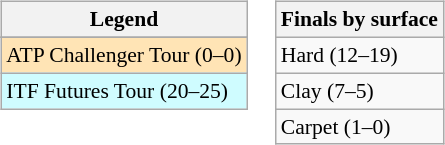<table>
<tr valign=top>
<td><br><table class=wikitable style=font-size:90%>
<tr>
<th>Legend</th>
</tr>
<tr bgcolor=e5d1cb>
</tr>
<tr bgcolor=moccasin>
<td>ATP Challenger Tour (0–0)</td>
</tr>
<tr bgcolor=cffcff>
<td>ITF Futures Tour (20–25)</td>
</tr>
</table>
</td>
<td><br><table class=wikitable style=font-size:90%>
<tr>
<th>Finals by surface</th>
</tr>
<tr>
<td>Hard (12–19)</td>
</tr>
<tr>
<td>Clay (7–5)</td>
</tr>
<tr>
<td>Carpet (1–0)</td>
</tr>
</table>
</td>
</tr>
</table>
